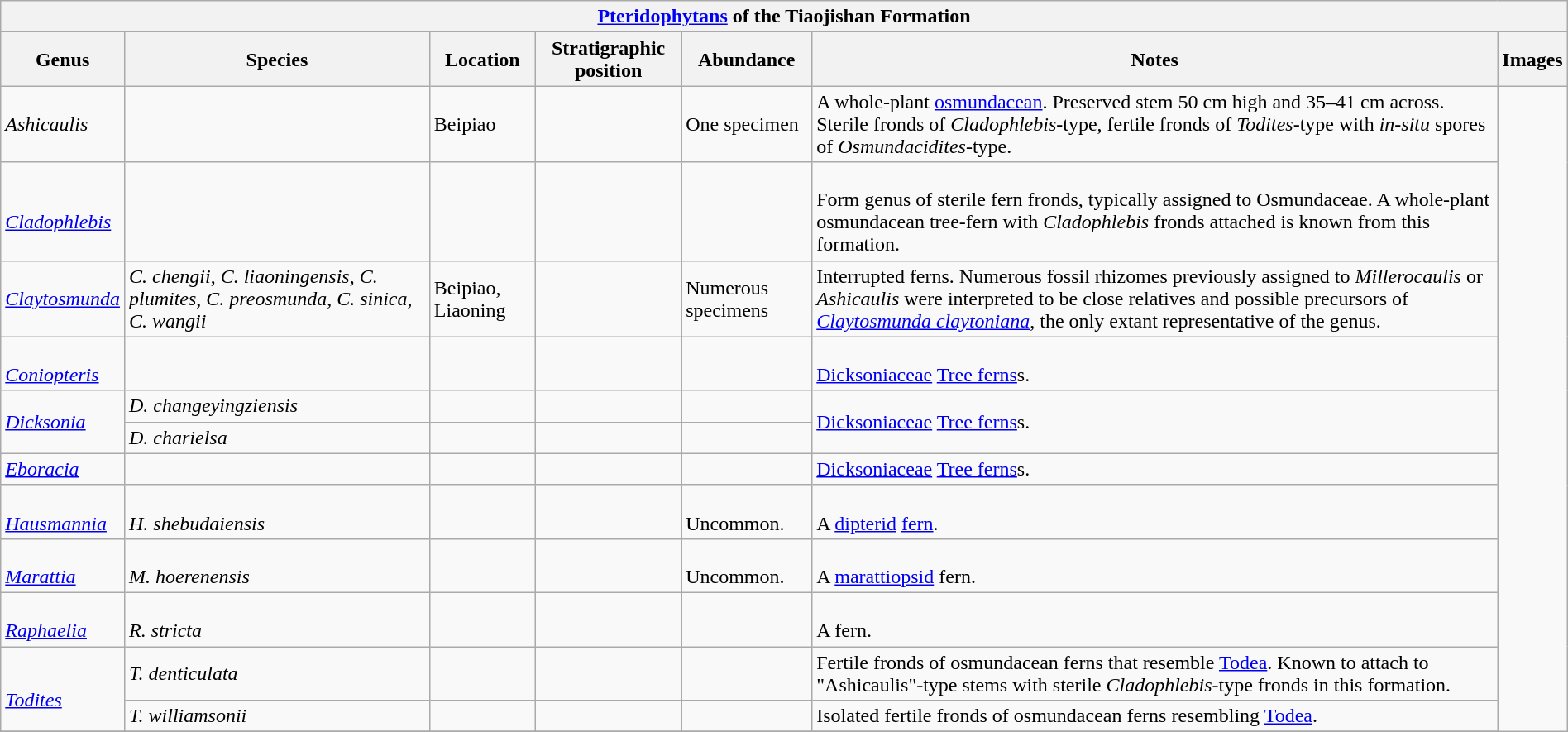<table class="wikitable" align="center" width="100%">
<tr>
<th colspan="7" align="center"><strong><a href='#'>Pteridophytans</a> of the Tiaojishan Formation</strong></th>
</tr>
<tr>
<th>Genus</th>
<th>Species</th>
<th>Location</th>
<th>Stratigraphic position</th>
<th>Abundance</th>
<th>Notes</th>
<th>Images</th>
</tr>
<tr>
<td><em>Ashicaulis</em></td>
<td></td>
<td>Beipiao</td>
<td></td>
<td>One specimen</td>
<td>A whole-plant <a href='#'>osmundacean</a>. Preserved stem 50 cm high and 35–41 cm across. Sterile fronds of <em>Cladophlebis</em>-type, fertile fronds of <em>Todites</em>-type with <em>in-situ</em> spores of <em>Osmundacidites</em>-type.</td>
<td rowspan="99"></td>
</tr>
<tr>
<td><br><em><a href='#'>Cladophlebis</a></em></td>
<td></td>
<td></td>
<td></td>
<td></td>
<td><br>Form genus of sterile fern fronds, typically assigned to Osmundaceae. A whole-plant osmundacean tree-fern with <em>Cladophlebis</em> fronds attached is known from this formation.</td>
</tr>
<tr>
<td><em><a href='#'>Claytosmunda</a></em></td>
<td><em>C. chengii</em>, <em>C. liaoningensis</em>, <em>C. plumites</em>, <em>C. preosmunda</em>, <em>C. sinica</em>, <em>C. wangii</em></td>
<td>Beipiao, Liaoning</td>
<td></td>
<td>Numerous specimens</td>
<td>Interrupted ferns. Numerous fossil rhizomes previously assigned to <em>Millerocaulis</em> or <em>Ashicaulis</em> were interpreted to be close relatives and possible precursors of <em><a href='#'>Claytosmunda claytoniana</a></em>, the only extant representative of the genus.</td>
</tr>
<tr>
<td><br><em><a href='#'>Coniopteris</a></em></td>
<td></td>
<td></td>
<td></td>
<td></td>
<td><br><a href='#'>Dicksoniaceae</a>  <a href='#'>Tree ferns</a>s.</td>
</tr>
<tr>
<td rowspan="2"><em><a href='#'>Dicksonia</a></em></td>
<td><em>D. changeyingziensis</em></td>
<td></td>
<td></td>
<td></td>
<td rowspan="2"><a href='#'>Dicksoniaceae</a> <a href='#'>Tree ferns</a>s.</td>
</tr>
<tr>
<td><em>D. charielsa</em></td>
<td></td>
<td></td>
<td></td>
</tr>
<tr>
<td><em><a href='#'>Eboracia</a></em></td>
<td></td>
<td></td>
<td></td>
<td></td>
<td><a href='#'>Dicksoniaceae</a> <a href='#'>Tree ferns</a>s.</td>
</tr>
<tr>
<td><br><em><a href='#'>Hausmannia</a></em></td>
<td><br><em>H. shebudaiensis</em></td>
<td></td>
<td></td>
<td><br>Uncommon.</td>
<td><br>A <a href='#'>dipterid</a> <a href='#'>fern</a>.</td>
</tr>
<tr>
<td><br><em><a href='#'>Marattia</a></em></td>
<td><br><em>M. hoerenensis</em></td>
<td></td>
<td></td>
<td><br>Uncommon.</td>
<td><br>A <a href='#'>marattiopsid</a> fern.</td>
</tr>
<tr>
<td><br><em><a href='#'>Raphaelia</a></em></td>
<td><br><em>R. stricta</em></td>
<td></td>
<td></td>
<td></td>
<td><br>A fern.</td>
</tr>
<tr>
<td rowspan="2"><br><em><a href='#'>Todites</a></em></td>
<td><em>T. denticulata</em></td>
<td></td>
<td></td>
<td></td>
<td>Fertile fronds of osmundacean ferns that resemble <a href='#'>Todea</a>. Known to attach to "Ashicaulis"-type stems with sterile <em>Cladophlebis</em>-type fronds in this formation.</td>
</tr>
<tr>
<td><em>T. williamsonii</em></td>
<td></td>
<td></td>
<td></td>
<td>Isolated fertile fronds of osmundacean ferns resembling <a href='#'>Todea</a>.</td>
</tr>
<tr>
</tr>
</table>
